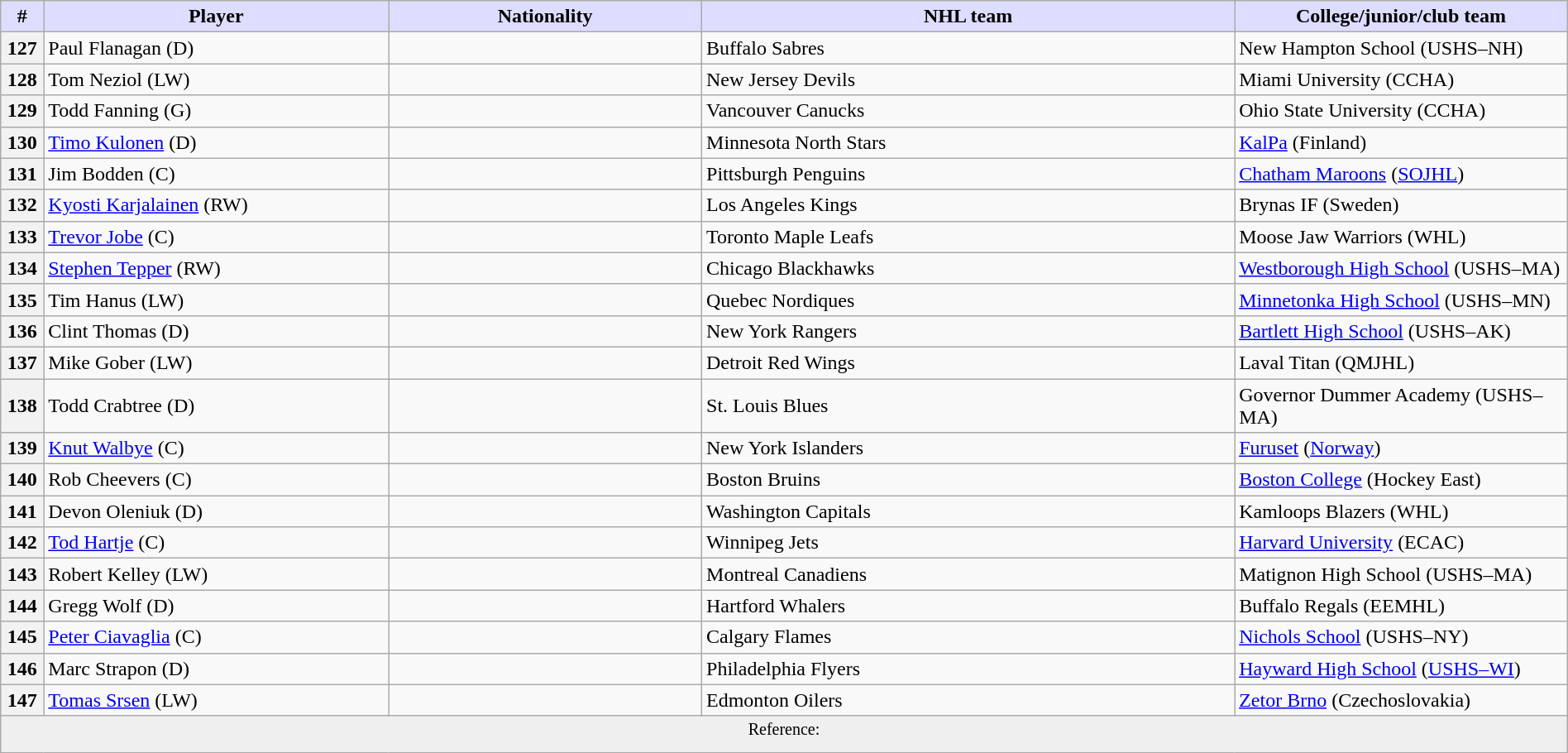<table class="wikitable" style="width: 100%">
<tr>
<th style="background:#ddf; width:2.75%;">#</th>
<th style="background:#ddf; width:22.0%;">Player</th>
<th style="background:#ddf; width:20.0%;">Nationality</th>
<th style="background:#ddf; width:34.0%;">NHL team</th>
<th style="background:#ddf; width:100.0%;">College/junior/club team</th>
</tr>
<tr>
<th>127</th>
<td>Paul Flanagan (D)</td>
<td></td>
<td>Buffalo Sabres</td>
<td>New Hampton School (USHS–NH)</td>
</tr>
<tr>
<th>128</th>
<td>Tom Neziol (LW)</td>
<td></td>
<td>New Jersey Devils</td>
<td>Miami University (CCHA)</td>
</tr>
<tr>
<th>129</th>
<td>Todd Fanning (G)</td>
<td></td>
<td>Vancouver Canucks</td>
<td>Ohio State University (CCHA)</td>
</tr>
<tr>
<th>130</th>
<td><a href='#'>Timo Kulonen</a> (D)</td>
<td></td>
<td>Minnesota North Stars</td>
<td><a href='#'>KalPa</a> (Finland)</td>
</tr>
<tr>
<th>131</th>
<td>Jim Bodden (C)</td>
<td></td>
<td>Pittsburgh Penguins</td>
<td><a href='#'>Chatham Maroons</a> (<a href='#'>SOJHL</a>)</td>
</tr>
<tr>
<th>132</th>
<td><a href='#'>Kyosti Karjalainen</a> (RW)</td>
<td></td>
<td>Los Angeles Kings</td>
<td>Brynas IF (Sweden)</td>
</tr>
<tr>
<th>133</th>
<td><a href='#'>Trevor Jobe</a> (C)</td>
<td></td>
<td>Toronto Maple Leafs</td>
<td>Moose Jaw Warriors (WHL)</td>
</tr>
<tr>
<th>134</th>
<td><a href='#'>Stephen Tepper</a> (RW)</td>
<td></td>
<td>Chicago Blackhawks</td>
<td><a href='#'>Westborough High School</a> (USHS–MA)</td>
</tr>
<tr>
<th>135</th>
<td>Tim Hanus (LW)</td>
<td></td>
<td>Quebec Nordiques</td>
<td><a href='#'>Minnetonka High School</a> (USHS–MN)</td>
</tr>
<tr>
<th>136</th>
<td>Clint Thomas (D)</td>
<td></td>
<td>New York Rangers</td>
<td><a href='#'>Bartlett High School</a> (USHS–AK)</td>
</tr>
<tr>
<th>137</th>
<td>Mike Gober (LW)</td>
<td></td>
<td>Detroit Red Wings</td>
<td>Laval Titan (QMJHL)</td>
</tr>
<tr>
<th>138</th>
<td>Todd Crabtree (D)</td>
<td></td>
<td>St. Louis Blues</td>
<td>Governor Dummer Academy (USHS–MA)</td>
</tr>
<tr>
<th>139</th>
<td><a href='#'>Knut Walbye</a> (C)</td>
<td></td>
<td>New York Islanders</td>
<td><a href='#'>Furuset</a> (<a href='#'>Norway</a>)</td>
</tr>
<tr>
<th>140</th>
<td>Rob Cheevers (C)</td>
<td></td>
<td>Boston Bruins</td>
<td><a href='#'>Boston College</a> (Hockey East)</td>
</tr>
<tr>
<th>141</th>
<td>Devon Oleniuk (D)</td>
<td></td>
<td>Washington Capitals</td>
<td>Kamloops Blazers (WHL)</td>
</tr>
<tr>
<th>142</th>
<td><a href='#'>Tod Hartje</a> (C)</td>
<td></td>
<td>Winnipeg Jets</td>
<td><a href='#'>Harvard University</a> (ECAC)</td>
</tr>
<tr>
<th>143</th>
<td>Robert Kelley (LW)</td>
<td></td>
<td>Montreal Canadiens</td>
<td>Matignon High School (USHS–MA)</td>
</tr>
<tr>
<th>144</th>
<td>Gregg Wolf (D)</td>
<td></td>
<td>Hartford Whalers</td>
<td>Buffalo Regals (EEMHL)</td>
</tr>
<tr>
<th>145</th>
<td><a href='#'>Peter Ciavaglia</a> (C)</td>
<td></td>
<td>Calgary Flames</td>
<td><a href='#'>Nichols School</a> (USHS–NY)</td>
</tr>
<tr>
<th>146</th>
<td>Marc Strapon (D)</td>
<td></td>
<td>Philadelphia Flyers</td>
<td><a href='#'>Hayward High School</a> (<a href='#'>USHS–WI</a>)</td>
</tr>
<tr>
<th>147</th>
<td><a href='#'>Tomas Srsen</a> (LW)</td>
<td></td>
<td>Edmonton Oilers</td>
<td><a href='#'>Zetor Brno</a> (Czechoslovakia)</td>
</tr>
<tr>
<td align=center colspan="6" bgcolor="#efefef"><sup>Reference:   </sup></td>
</tr>
</table>
